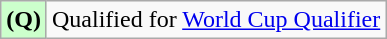<table class="wikitable">
<tr>
<td style="background: #cfc;"><strong>(Q)</strong></td>
<td>Qualified for <a href='#'>World Cup Qualifier</a></td>
</tr>
</table>
